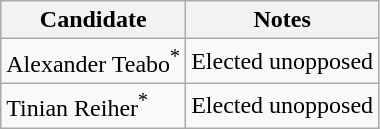<table class=wikitable style=text-align:right>
<tr>
<th>Candidate</th>
<th>Notes</th>
</tr>
<tr>
<td align=left>Alexander Teabo<sup>*</sup></td>
<td>Elected unopposed</td>
</tr>
<tr>
<td align=left>Tinian Reiher<sup>*</sup></td>
<td>Elected unopposed</td>
</tr>
</table>
